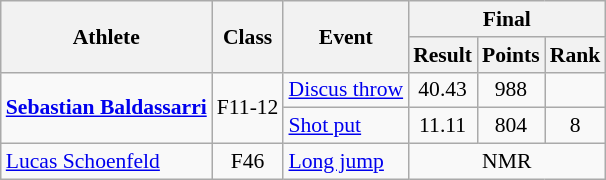<table class=wikitable style="font-size:90%">
<tr>
<th rowspan="2">Athlete</th>
<th rowspan="2">Class</th>
<th rowspan="2">Event</th>
<th colspan="3">Final</th>
</tr>
<tr>
<th>Result</th>
<th>Points</th>
<th>Rank</th>
</tr>
<tr>
<td rowspan="2"><strong><a href='#'>Sebastian Baldassarri</a></strong></td>
<td rowspan="2" style="text-align:center;">F11-12</td>
<td><a href='#'>Discus throw</a></td>
<td style="text-align:center;">40.43</td>
<td style="text-align:center;">988</td>
<td style="text-align:center;"></td>
</tr>
<tr>
<td><a href='#'>Shot put</a></td>
<td style="text-align:center;">11.11</td>
<td style="text-align:center;">804</td>
<td style="text-align:center;">8</td>
</tr>
<tr>
<td><a href='#'>Lucas Schoenfeld</a></td>
<td style="text-align:center;">F46</td>
<td><a href='#'>Long jump</a></td>
<td style="text-align:center;" colspan="3">NMR</td>
</tr>
</table>
